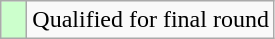<table class="wikitable">
<tr>
<td style="width:10px; background:#cfc"></td>
<td>Qualified for final round</td>
</tr>
</table>
